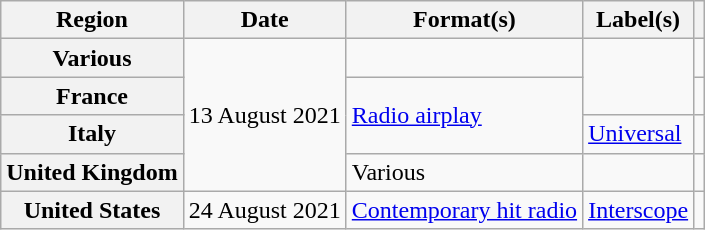<table class="wikitable plainrowheaders">
<tr>
<th scope="col">Region</th>
<th scope="col">Date</th>
<th scope="col">Format(s)</th>
<th scope="col">Label(s)</th>
<th scope="col"></th>
</tr>
<tr>
<th scope="row">Various</th>
<td rowspan="4">13 August 2021</td>
<td></td>
<td rowspan="2"></td>
<td></td>
</tr>
<tr>
<th scope="row">France</th>
<td rowspan="2"><a href='#'>Radio airplay</a></td>
<td></td>
</tr>
<tr>
<th scope="row">Italy</th>
<td><a href='#'>Universal</a></td>
<td></td>
</tr>
<tr>
<th scope="row">United Kingdom</th>
<td>Various</td>
<td></td>
<td></td>
</tr>
<tr>
<th scope="row" rowspan="1">United States</th>
<td>24 August 2021</td>
<td><a href='#'>Contemporary hit radio</a></td>
<td><a href='#'>Interscope</a></td>
<td></td>
</tr>
</table>
